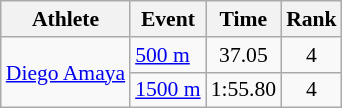<table class="wikitable" style="font-size:90%">
<tr>
<th>Athlete</th>
<th>Event</th>
<th>Time</th>
<th>Rank</th>
</tr>
<tr align=center>
<td align=left rowspan=2><a href='#'>Diego Amaya</a></td>
<td align=left><a href='#'>500 m</a></td>
<td>37.05</td>
<td>4</td>
</tr>
<tr align=center>
<td align=left><a href='#'>1500 m</a></td>
<td>1:55.80</td>
<td>4</td>
</tr>
</table>
